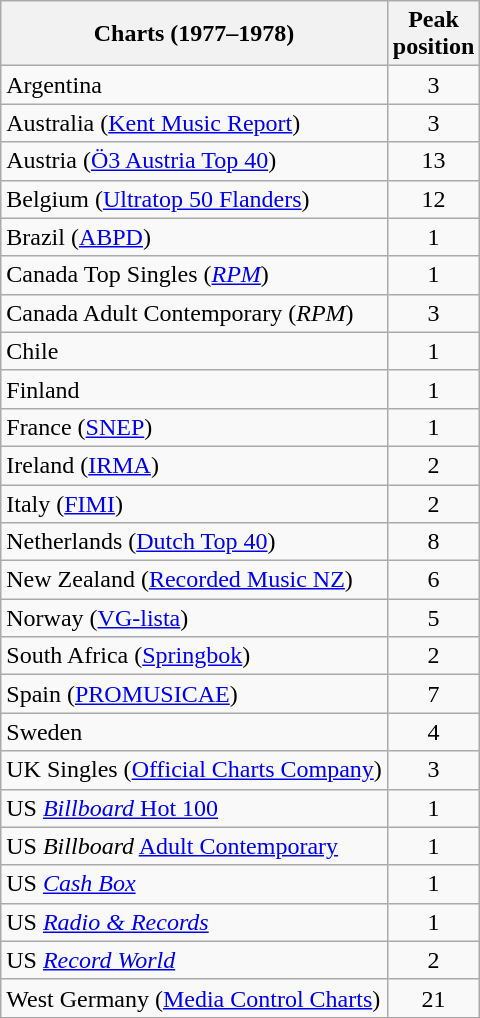<table class="wikitable sortable">
<tr>
<th>Charts (1977–1978)</th>
<th>Peak<br>position</th>
</tr>
<tr>
<td>Argentina</td>
<td style="text-align:center;">3</td>
</tr>
<tr>
<td>Australia (<a href='#'>Kent Music Report</a>)</td>
<td style="text-align:center;">3</td>
</tr>
<tr>
<td>Austria (<a href='#'>Ö3 Austria Top 40</a>)</td>
<td style="text-align:center;">13</td>
</tr>
<tr>
<td>Belgium (<a href='#'>Ultratop 50 Flanders</a>)</td>
<td style="text-align:center;">12</td>
</tr>
<tr>
<td>Brazil (<a href='#'>ABPD</a>)</td>
<td style="text-align:center;">1</td>
</tr>
<tr>
<td>Canada Top Singles (<em><a href='#'>RPM</a></em>)</td>
<td style="text-align:center;">1</td>
</tr>
<tr>
<td>Canada Adult Contemporary (<em>RPM</em>)</td>
<td style="text-align:center;">3</td>
</tr>
<tr>
<td>Chile</td>
<td style="text-align:center;">1</td>
</tr>
<tr>
<td>Finland</td>
<td style="text-align:center;">1</td>
</tr>
<tr>
<td>France (<a href='#'>SNEP</a>)</td>
<td style="text-align:center;">1</td>
</tr>
<tr>
<td>Ireland (<a href='#'>IRMA</a>)</td>
<td style="text-align:center;">2</td>
</tr>
<tr>
<td>Italy (<a href='#'>FIMI</a>)</td>
<td style="text-align:center;">2</td>
</tr>
<tr>
<td>Netherlands (<a href='#'>Dutch Top 40</a>)</td>
<td style="text-align:center;">8</td>
</tr>
<tr>
<td>New Zealand (<a href='#'>Recorded Music NZ</a>)</td>
<td style="text-align:center;">6</td>
</tr>
<tr>
<td>Norway (<a href='#'>VG-lista</a>)</td>
<td style="text-align:center;">5</td>
</tr>
<tr>
<td>South Africa (<a href='#'>Springbok</a>)</td>
<td style="text-align:center;">2</td>
</tr>
<tr>
<td>Spain (<a href='#'>PROMUSICAE</a>)</td>
<td style="text-align:center;">7</td>
</tr>
<tr>
<td>Sweden</td>
<td style="text-align:center;">4</td>
</tr>
<tr>
<td>UK Singles (<a href='#'>Official Charts Company</a>)</td>
<td style="text-align:center;">3</td>
</tr>
<tr>
<td>US <a href='#'><em>Billboard</em> Hot 100</a></td>
<td style="text-align:center;">1</td>
</tr>
<tr>
<td>US <em>Billboard</em> <a href='#'>Adult Contemporary</a></td>
<td style="text-align:center;">1</td>
</tr>
<tr>
<td>US <em><a href='#'>Cash Box</a></em></td>
<td style="text-align:center;">1</td>
</tr>
<tr>
<td>US <em><a href='#'>Radio & Records</a></em></td>
<td style="text-align:center;">1</td>
</tr>
<tr>
<td>US <em><a href='#'>Record World</a></em></td>
<td style="text-align:center;">2</td>
</tr>
<tr>
<td>West Germany (<a href='#'>Media Control Charts</a>)</td>
<td style="text-align:center;">21</td>
</tr>
</table>
